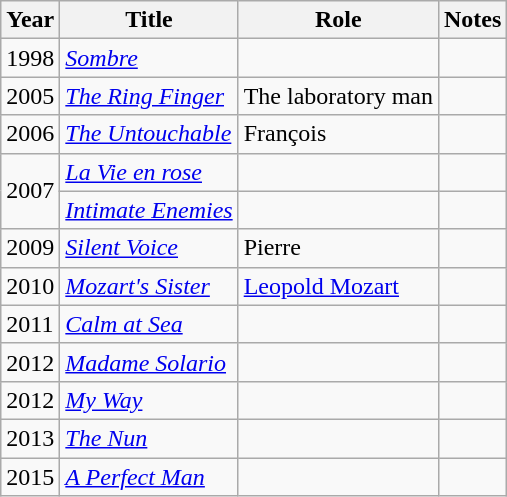<table class="wikitable sortable">
<tr>
<th>Year</th>
<th>Title</th>
<th>Role</th>
<th class="unsortable">Notes</th>
</tr>
<tr>
<td>1998</td>
<td><em><a href='#'>Sombre</a></em></td>
<td></td>
<td></td>
</tr>
<tr>
<td>2005</td>
<td><em><a href='#'>The Ring Finger</a></em></td>
<td>The laboratory man</td>
<td></td>
</tr>
<tr>
<td>2006</td>
<td><em><a href='#'>The Untouchable</a></em></td>
<td>François</td>
<td></td>
</tr>
<tr>
<td rowspan=2>2007</td>
<td><em><a href='#'>La Vie en rose</a></em></td>
<td></td>
<td></td>
</tr>
<tr>
<td><em><a href='#'>Intimate Enemies</a></em></td>
<td></td>
<td></td>
</tr>
<tr>
<td>2009</td>
<td><em><a href='#'>Silent Voice</a></em></td>
<td>Pierre</td>
<td></td>
</tr>
<tr>
<td>2010</td>
<td><em><a href='#'>Mozart's Sister</a></em></td>
<td><a href='#'>Leopold Mozart</a></td>
<td></td>
</tr>
<tr>
<td>2011</td>
<td><em><a href='#'>Calm at Sea</a></em></td>
<td></td>
<td></td>
</tr>
<tr>
<td>2012</td>
<td><em><a href='#'>Madame Solario</a></em></td>
<td></td>
<td></td>
</tr>
<tr>
<td>2012</td>
<td><em><a href='#'>My Way</a></em></td>
<td></td>
<td></td>
</tr>
<tr>
<td>2013</td>
<td><em><a href='#'>The Nun</a></em></td>
<td></td>
<td></td>
</tr>
<tr>
<td>2015</td>
<td><em><a href='#'>A Perfect Man</a></em></td>
<td></td>
<td></td>
</tr>
</table>
